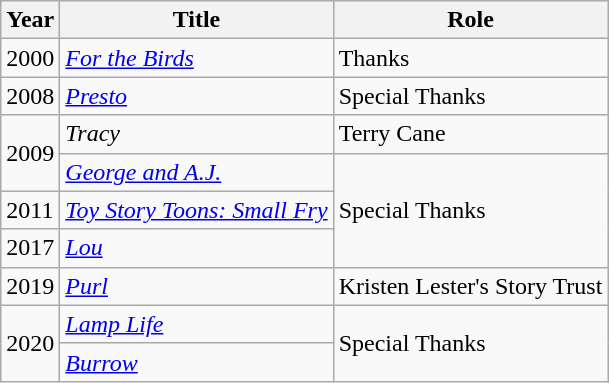<table class="wikitable">
<tr>
<th>Year</th>
<th>Title</th>
<th>Role</th>
</tr>
<tr>
<td>2000</td>
<td><em><a href='#'>For the Birds</a></em></td>
<td>Thanks</td>
</tr>
<tr>
<td>2008</td>
<td><em><a href='#'>Presto</a></em></td>
<td>Special Thanks</td>
</tr>
<tr>
<td rowspan=2>2009</td>
<td><em>Tracy</em></td>
<td>Terry Cane</td>
</tr>
<tr>
<td><em><a href='#'>George and A.J.</a></em></td>
<td rowspan=3>Special Thanks</td>
</tr>
<tr>
<td>2011</td>
<td><em><a href='#'>Toy Story Toons: Small Fry</a></em></td>
</tr>
<tr>
<td>2017</td>
<td><em><a href='#'>Lou</a></em></td>
</tr>
<tr>
<td>2019</td>
<td><em><a href='#'>Purl</a></em></td>
<td>Kristen Lester's Story Trust</td>
</tr>
<tr>
<td rowspan=2>2020</td>
<td><em><a href='#'>Lamp Life</a></em></td>
<td rowspan=2>Special Thanks</td>
</tr>
<tr>
<td><em><a href='#'>Burrow</a></em></td>
</tr>
</table>
